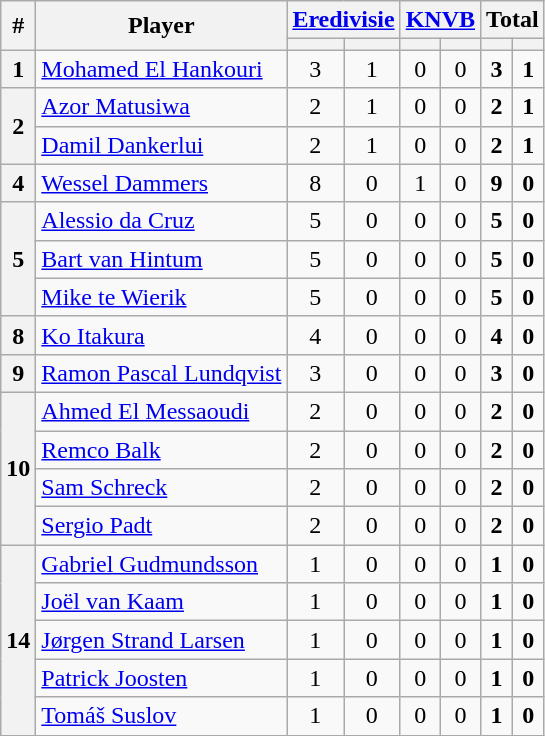<table class="wikitable sortable" style="text-align:center">
<tr>
<th rowspan="2">#</th>
<th rowspan="2">Player</th>
<th colspan="2"><a href='#'>Eredivisie</a></th>
<th colspan="2"><a href='#'>KNVB</a></th>
<th colspan="2"><strong>Total</strong></th>
</tr>
<tr>
<th></th>
<th></th>
<th></th>
<th></th>
<th></th>
<th></th>
</tr>
<tr>
<th>1</th>
<td align="left"> <a href='#'>Mohamed El Hankouri</a></td>
<td>3</td>
<td>1</td>
<td>0</td>
<td>0</td>
<td><strong>3</strong></td>
<td><strong>1</strong></td>
</tr>
<tr>
<th rowspan=2>2</th>
<td align="left"> <a href='#'>Azor Matusiwa</a></td>
<td>2</td>
<td>1</td>
<td>0</td>
<td>0</td>
<td><strong>2</strong></td>
<td><strong>1</strong></td>
</tr>
<tr>
<td align="left"> <a href='#'>Damil Dankerlui</a></td>
<td>2</td>
<td>1</td>
<td>0</td>
<td>0</td>
<td><strong>2</strong></td>
<td><strong>1</strong></td>
</tr>
<tr>
<th>4</th>
<td align="left"> <a href='#'>Wessel Dammers</a></td>
<td>8</td>
<td>0</td>
<td>1</td>
<td>0</td>
<td><strong>9</strong></td>
<td><strong>0</strong></td>
</tr>
<tr>
<th rowspan=3>5</th>
<td align="left"> <a href='#'>Alessio da Cruz</a></td>
<td>5</td>
<td>0</td>
<td>0</td>
<td>0</td>
<td><strong>5</strong></td>
<td><strong>0</strong></td>
</tr>
<tr>
<td align="left"> <a href='#'>Bart van Hintum</a></td>
<td>5</td>
<td>0</td>
<td>0</td>
<td>0</td>
<td><strong>5</strong></td>
<td><strong>0</strong></td>
</tr>
<tr>
<td align="left"> <a href='#'>Mike te Wierik</a></td>
<td>5</td>
<td>0</td>
<td>0</td>
<td>0</td>
<td><strong>5</strong></td>
<td><strong>0</strong></td>
</tr>
<tr>
<th>8</th>
<td align="left"> <a href='#'>Ko Itakura</a></td>
<td>4</td>
<td>0</td>
<td>0</td>
<td>0</td>
<td><strong>4</strong></td>
<td><strong>0</strong></td>
</tr>
<tr>
<th>9</th>
<td align="left"> <a href='#'>Ramon Pascal Lundqvist</a></td>
<td>3</td>
<td>0</td>
<td>0</td>
<td>0</td>
<td><strong>3</strong></td>
<td><strong>0</strong></td>
</tr>
<tr>
<th rowspan=4>10</th>
<td align="left"> <a href='#'>Ahmed El Messaoudi</a></td>
<td>2</td>
<td>0</td>
<td>0</td>
<td>0</td>
<td><strong>2</strong></td>
<td><strong>0</strong></td>
</tr>
<tr>
<td align="left"> <a href='#'>Remco Balk</a></td>
<td>2</td>
<td>0</td>
<td>0</td>
<td>0</td>
<td><strong>2</strong></td>
<td><strong>0</strong></td>
</tr>
<tr>
<td align="left"> <a href='#'>Sam Schreck</a></td>
<td>2</td>
<td>0</td>
<td>0</td>
<td>0</td>
<td><strong>2</strong></td>
<td><strong>0</strong></td>
</tr>
<tr>
<td align="left"> <a href='#'>Sergio Padt</a></td>
<td>2</td>
<td>0</td>
<td>0</td>
<td>0</td>
<td><strong>2</strong></td>
<td><strong>0</strong></td>
</tr>
<tr>
<th rowspan=6>14</th>
<td align="left"> <a href='#'>Gabriel Gudmundsson</a></td>
<td>1</td>
<td>0</td>
<td>0</td>
<td>0</td>
<td><strong>1</strong></td>
<td><strong>0</strong></td>
</tr>
<tr>
<td align="left"> <a href='#'>Joël van Kaam</a></td>
<td>1</td>
<td>0</td>
<td>0</td>
<td>0</td>
<td><strong>1</strong></td>
<td><strong>0</strong></td>
</tr>
<tr>
<td align="left"> <a href='#'>Jørgen Strand Larsen</a></td>
<td>1</td>
<td>0</td>
<td>0</td>
<td>0</td>
<td><strong>1</strong></td>
<td><strong>0</strong></td>
</tr>
<tr>
<td align="left"> <a href='#'>Patrick Joosten</a></td>
<td>1</td>
<td>0</td>
<td>0</td>
<td>0</td>
<td><strong>1</strong></td>
<td><strong>0</strong></td>
</tr>
<tr>
<td align="left"> <a href='#'>Tomáš Suslov</a></td>
<td>1</td>
<td>0</td>
<td>0</td>
<td>0</td>
<td><strong>1</strong></td>
<td><strong>0</strong></td>
</tr>
</table>
